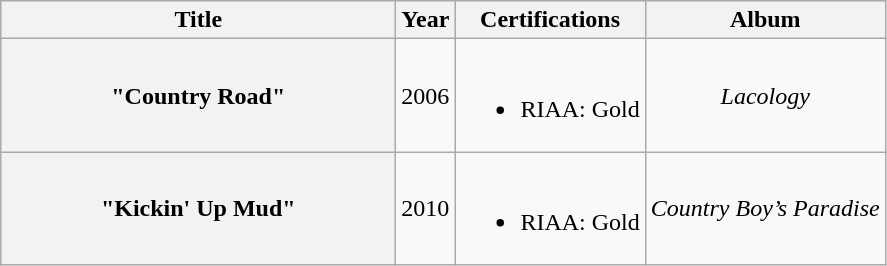<table class="wikitable plainrowheaders" style="text-align:center;">
<tr>
<th scope="col" style="width:16em;">Title</th>
<th scope="col">Year</th>
<th scope="col">Certifications</th>
<th scope="col">Album</th>
</tr>
<tr>
<th scope="row">"Country Road"</th>
<td>2006</td>
<td><br><ul><li>RIAA: Gold</li></ul></td>
<td><em>Lacology</em></td>
</tr>
<tr>
<th scope="row">"Kickin' Up Mud"</th>
<td>2010</td>
<td><br><ul><li>RIAA: Gold</li></ul></td>
<td><em>Country Boy’s Paradise </em></td>
</tr>
</table>
